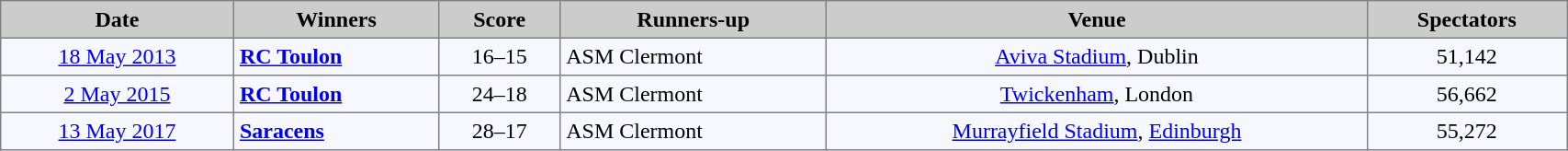<table bgcolor="#f7f8ff" cellpadding="4" width="90%" cellspacing="0" border="1" style="font-size: 100%; border: grey solid 1px; border-collapse: collapse;">
<tr bgcolor="#CCCCCC">
<td align=center><strong>Date</strong></td>
<td align=center><strong>Winners</strong></td>
<td align=center><strong>Score</strong></td>
<td align=center><strong>Runners-up</strong></td>
<td align=center><strong>Venue</strong></td>
<td align=center><strong>Spectators</strong></td>
</tr>
<tr>
<td align=center><a href='#'>18 May 2013</a></td>
<td> <strong><a href='#'>RC Toulon</a></strong></td>
<td align=center>16–15</td>
<td> ASM Clermont</td>
<td align=center><a href='#'>Aviva Stadium</a>, Dublin</td>
<td align=center>51,142</td>
</tr>
<tr>
<td align=center><a href='#'>2 May 2015</a></td>
<td> <strong><a href='#'>RC Toulon</a></strong></td>
<td align=center>24–18</td>
<td> ASM Clermont</td>
<td align=center><a href='#'>Twickenham</a>, London</td>
<td align=center>56,662</td>
</tr>
<tr>
<td align=center><a href='#'>13 May 2017</a></td>
<td> <strong><a href='#'>Saracens</a></strong></td>
<td align=center>28–17</td>
<td> ASM Clermont</td>
<td align=center><a href='#'>Murrayfield Stadium</a>, <a href='#'>Edinburgh</a></td>
<td align=center>55,272</td>
</tr>
</table>
